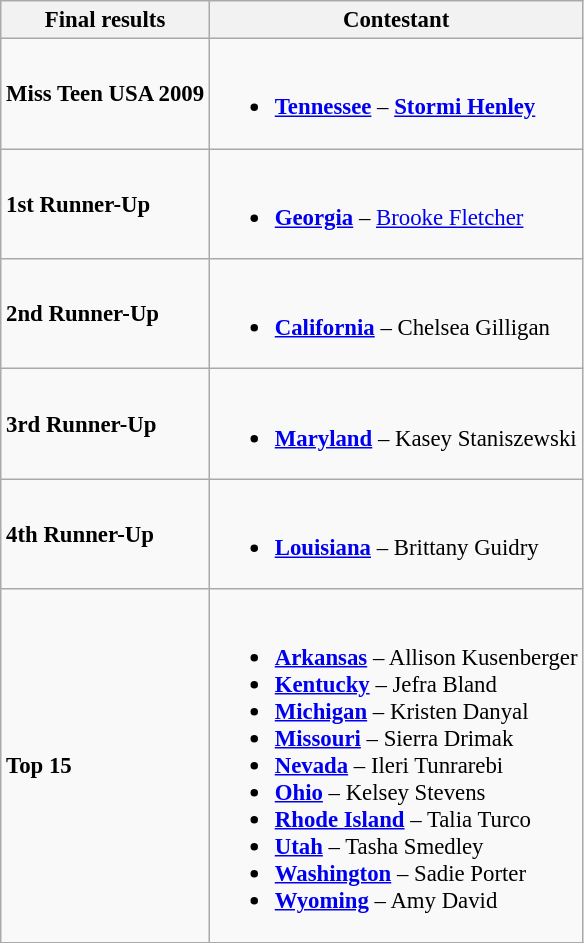<table class="wikitable sortable" style="font-size:95%;">
<tr>
<th>Final results</th>
<th>Contestant</th>
</tr>
<tr>
<td><strong>Miss Teen USA 2009</strong></td>
<td><br><ul><li><strong> <a href='#'>Tennessee</a></strong> – <strong><a href='#'>Stormi Henley</a></strong></li></ul></td>
</tr>
<tr>
<td><strong>1st Runner-Up</strong></td>
<td><br><ul><li><strong> <a href='#'>Georgia</a></strong> – <a href='#'>Brooke Fletcher</a></li></ul></td>
</tr>
<tr>
<td><strong>2nd Runner-Up</strong></td>
<td><br><ul><li><strong> <a href='#'>California</a></strong> – Chelsea Gilligan</li></ul></td>
</tr>
<tr>
<td><strong>3rd Runner-Up</strong></td>
<td><br><ul><li><strong> <a href='#'>Maryland</a></strong> – Kasey Staniszewski</li></ul></td>
</tr>
<tr>
<td><strong>4th Runner-Up</strong></td>
<td><br><ul><li><strong> <a href='#'>Louisiana</a></strong> – Brittany Guidry</li></ul></td>
</tr>
<tr>
<td><strong>Top 15</strong></td>
<td><br><ul><li><strong> <a href='#'>Arkansas</a></strong> – Allison Kusenberger</li><li><strong> <a href='#'>Kentucky</a></strong> – Jefra Bland</li><li><strong> <a href='#'>Michigan</a></strong> – Kristen Danyal</li><li><strong> <a href='#'>Missouri</a></strong> – Sierra Drimak</li><li><strong> <a href='#'>Nevada</a></strong> – Ileri Tunrarebi</li><li><strong> <a href='#'>Ohio</a></strong> – Kelsey Stevens</li><li><strong> <a href='#'>Rhode Island</a></strong> – Talia Turco</li><li><strong> <a href='#'>Utah</a></strong> – Tasha Smedley</li><li><strong> <a href='#'>Washington</a></strong> – Sadie Porter</li><li><strong> <a href='#'>Wyoming</a></strong> – Amy David</li></ul></td>
</tr>
</table>
